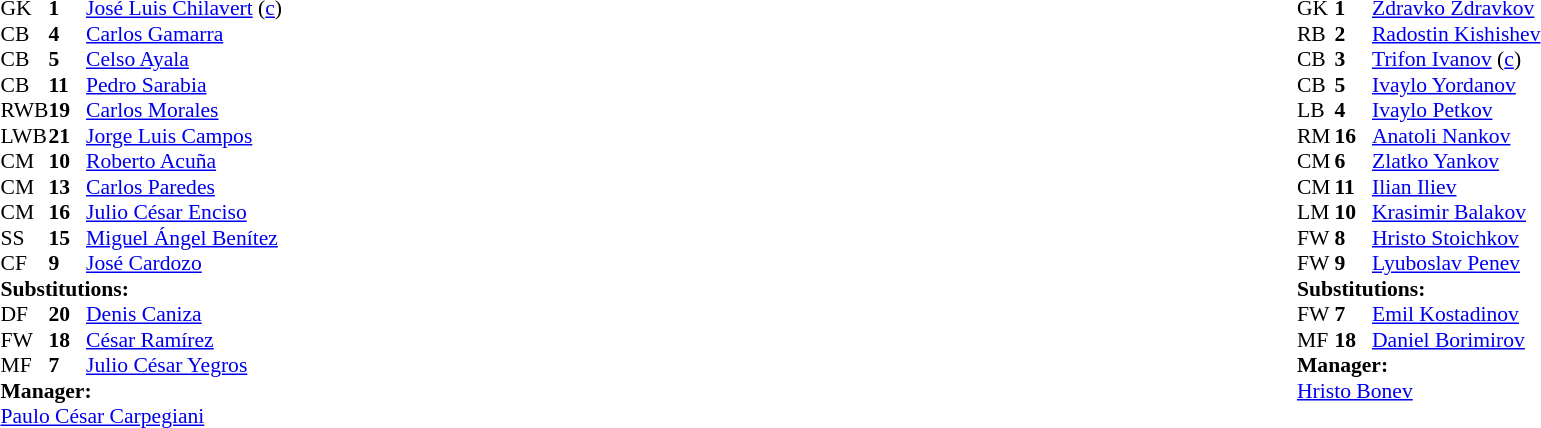<table width="100%">
<tr>
<td valign="top" width="50%"><br><table style="font-size: 90%" cellspacing="0" cellpadding="0">
<tr>
<th width="25"></th>
<th width="25"></th>
</tr>
<tr>
<td>GK</td>
<td><strong>1</strong></td>
<td><a href='#'>José Luis Chilavert</a> (<a href='#'>c</a>)</td>
</tr>
<tr>
<td>CB</td>
<td><strong>4</strong></td>
<td><a href='#'>Carlos Gamarra</a></td>
</tr>
<tr>
<td>CB</td>
<td><strong>5</strong></td>
<td><a href='#'>Celso Ayala</a></td>
</tr>
<tr>
<td>CB</td>
<td><strong>11</strong></td>
<td><a href='#'>Pedro Sarabia</a></td>
</tr>
<tr>
<td>RWB</td>
<td><strong>19</strong></td>
<td><a href='#'>Carlos Morales</a></td>
<td></td>
<td></td>
</tr>
<tr>
<td>LWB</td>
<td><strong>21</strong></td>
<td><a href='#'>Jorge Luis Campos</a></td>
<td></td>
<td></td>
</tr>
<tr>
<td>CM</td>
<td><strong>10</strong></td>
<td><a href='#'>Roberto Acuña</a></td>
</tr>
<tr>
<td>CM</td>
<td><strong>13</strong></td>
<td><a href='#'>Carlos Paredes</a></td>
</tr>
<tr>
<td>CM</td>
<td><strong>16</strong></td>
<td><a href='#'>Julio César Enciso</a></td>
</tr>
<tr>
<td>SS</td>
<td><strong>15</strong></td>
<td><a href='#'>Miguel Ángel Benítez</a></td>
<td></td>
</tr>
<tr>
<td>CF</td>
<td><strong>9</strong></td>
<td><a href='#'>José Cardozo</a></td>
<td></td>
<td></td>
</tr>
<tr>
<td colspan=3><strong>Substitutions:</strong></td>
</tr>
<tr>
<td>DF</td>
<td><strong>20</strong></td>
<td><a href='#'>Denis Caniza</a></td>
<td></td>
<td></td>
</tr>
<tr>
<td>FW</td>
<td><strong>18</strong></td>
<td><a href='#'>César Ramírez</a></td>
<td></td>
<td></td>
</tr>
<tr>
<td>MF</td>
<td><strong>7</strong></td>
<td><a href='#'>Julio César Yegros</a></td>
<td></td>
<td></td>
</tr>
<tr>
<td colspan=3><strong>Manager:</strong></td>
</tr>
<tr>
<td colspan="4"> <a href='#'>Paulo César Carpegiani</a></td>
</tr>
</table>
</td>
<td valign="top"></td>
<td valign="top" width="50%"><br><table style="font-size: 90%" cellspacing="0" cellpadding="0" align="center">
<tr>
<th width="25"></th>
<th width="25"></th>
</tr>
<tr>
<td>GK</td>
<td><strong>1</strong></td>
<td><a href='#'>Zdravko Zdravkov</a></td>
</tr>
<tr>
<td>RB</td>
<td><strong>2</strong></td>
<td><a href='#'>Radostin Kishishev</a></td>
</tr>
<tr>
<td>CB</td>
<td><strong>3</strong></td>
<td><a href='#'>Trifon Ivanov</a> (<a href='#'>c</a>)</td>
<td></td>
</tr>
<tr>
<td>CB</td>
<td><strong>5</strong></td>
<td><a href='#'>Ivaylo Yordanov</a></td>
</tr>
<tr>
<td>LB</td>
<td><strong>4</strong></td>
<td><a href='#'>Ivaylo Petkov</a></td>
</tr>
<tr>
<td>RM</td>
<td><strong>16</strong></td>
<td><a href='#'>Anatoli Nankov</a></td>
<td></td>
</tr>
<tr>
<td>CM</td>
<td><strong>6</strong></td>
<td><a href='#'>Zlatko Yankov</a></td>
</tr>
<tr>
<td>CM</td>
<td><strong>11</strong></td>
<td><a href='#'>Ilian Iliev</a></td>
<td></td>
<td></td>
</tr>
<tr>
<td>LM</td>
<td><strong>10</strong></td>
<td><a href='#'>Krasimir Balakov</a></td>
</tr>
<tr>
<td>FW</td>
<td><strong>8</strong></td>
<td><a href='#'>Hristo Stoichkov</a></td>
<td></td>
</tr>
<tr>
<td>FW</td>
<td><strong>9</strong></td>
<td><a href='#'>Lyuboslav Penev</a></td>
<td></td>
<td></td>
</tr>
<tr>
<td colspan=3><strong>Substitutions:</strong></td>
</tr>
<tr>
<td>FW</td>
<td><strong>7</strong></td>
<td><a href='#'>Emil Kostadinov</a></td>
<td></td>
<td></td>
</tr>
<tr>
<td>MF</td>
<td><strong>18</strong></td>
<td><a href='#'>Daniel Borimirov</a></td>
<td></td>
<td></td>
</tr>
<tr>
<td colspan=3><strong>Manager:</strong></td>
</tr>
<tr>
<td colspan="4"><a href='#'>Hristo Bonev</a></td>
</tr>
</table>
</td>
</tr>
</table>
